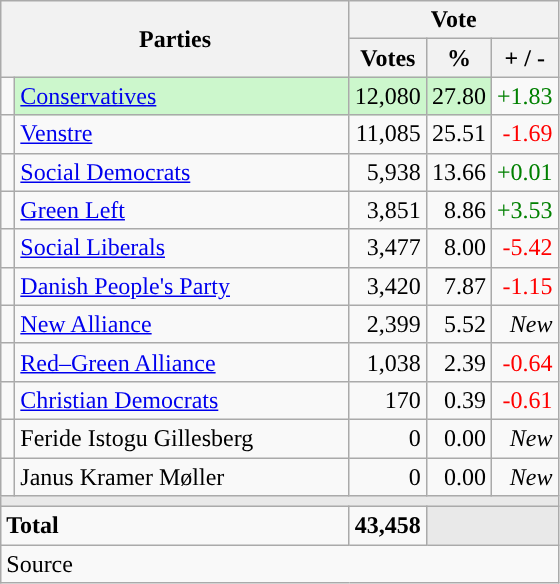<table class="wikitable" style="text-align:right;">
<tr>
<th style="text-align:centre;" rowspan="2" colspan="2" width="225">Parties</th>
<th colspan="3">Vote</th>
</tr>
<tr>
<th width="15">Votes</th>
<th width="15">%</th>
<th width="15">+ / -</th>
</tr>
<tr>
<td width="2" style="color:inherit;background:"></td>
<td bgcolor=#ccf7cc  align="left"><a href='#'>Conservatives</a></td>
<td bgcolor=#ccf7cc>12,080</td>
<td bgcolor=#ccf7cc>27.80</td>
<td style=color:green;>+1.83</td>
</tr>
<tr>
<td width="2" style="color:inherit;background:"></td>
<td align="left"><a href='#'>Venstre</a></td>
<td>11,085</td>
<td>25.51</td>
<td style=color:red;>-1.69</td>
</tr>
<tr>
<td width="2" style="color:inherit;background:"></td>
<td align="left"><a href='#'>Social Democrats</a></td>
<td>5,938</td>
<td>13.66</td>
<td style=color:green;>+0.01</td>
</tr>
<tr>
<td width="2" style="color:inherit;background:"></td>
<td align="left"><a href='#'>Green Left</a></td>
<td>3,851</td>
<td>8.86</td>
<td style=color:green;>+3.53</td>
</tr>
<tr>
<td width="2" style="color:inherit;background:"></td>
<td align="left"><a href='#'>Social Liberals</a></td>
<td>3,477</td>
<td>8.00</td>
<td style=color:red;>-5.42</td>
</tr>
<tr>
<td width="2" style="color:inherit;background:"></td>
<td align="left"><a href='#'>Danish People's Party</a></td>
<td>3,420</td>
<td>7.87</td>
<td style=color:red;>-1.15</td>
</tr>
<tr>
<td width="2" style="color:inherit;background:"></td>
<td align="left"><a href='#'>New Alliance</a></td>
<td>2,399</td>
<td>5.52</td>
<td><em>New</em></td>
</tr>
<tr>
<td width="2" style="color:inherit;background:"></td>
<td align="left"><a href='#'>Red–Green Alliance</a></td>
<td>1,038</td>
<td>2.39</td>
<td style=color:red;>-0.64</td>
</tr>
<tr>
<td width="2" style="color:inherit;background:"></td>
<td align="left"><a href='#'>Christian Democrats</a></td>
<td>170</td>
<td>0.39</td>
<td style=color:red;>-0.61</td>
</tr>
<tr>
<td width="2" style="color:inherit;background:"></td>
<td align="left">Feride Istogu Gillesberg</td>
<td>0</td>
<td>0.00</td>
<td><em>New</em></td>
</tr>
<tr>
<td width="2" style="color:inherit;background:"></td>
<td align="left">Janus Kramer Møller</td>
<td>0</td>
<td>0.00</td>
<td><em>New</em></td>
</tr>
<tr>
<td colspan="7" bgcolor="#E9E9E9"></td>
</tr>
<tr>
<td align="left" colspan="2"><strong>Total</strong></td>
<td><strong>43,458</strong></td>
<td bgcolor="#E9E9E9" colspan="2"></td>
</tr>
<tr>
<td align="left" colspan="6">Source</td>
</tr>
</table>
